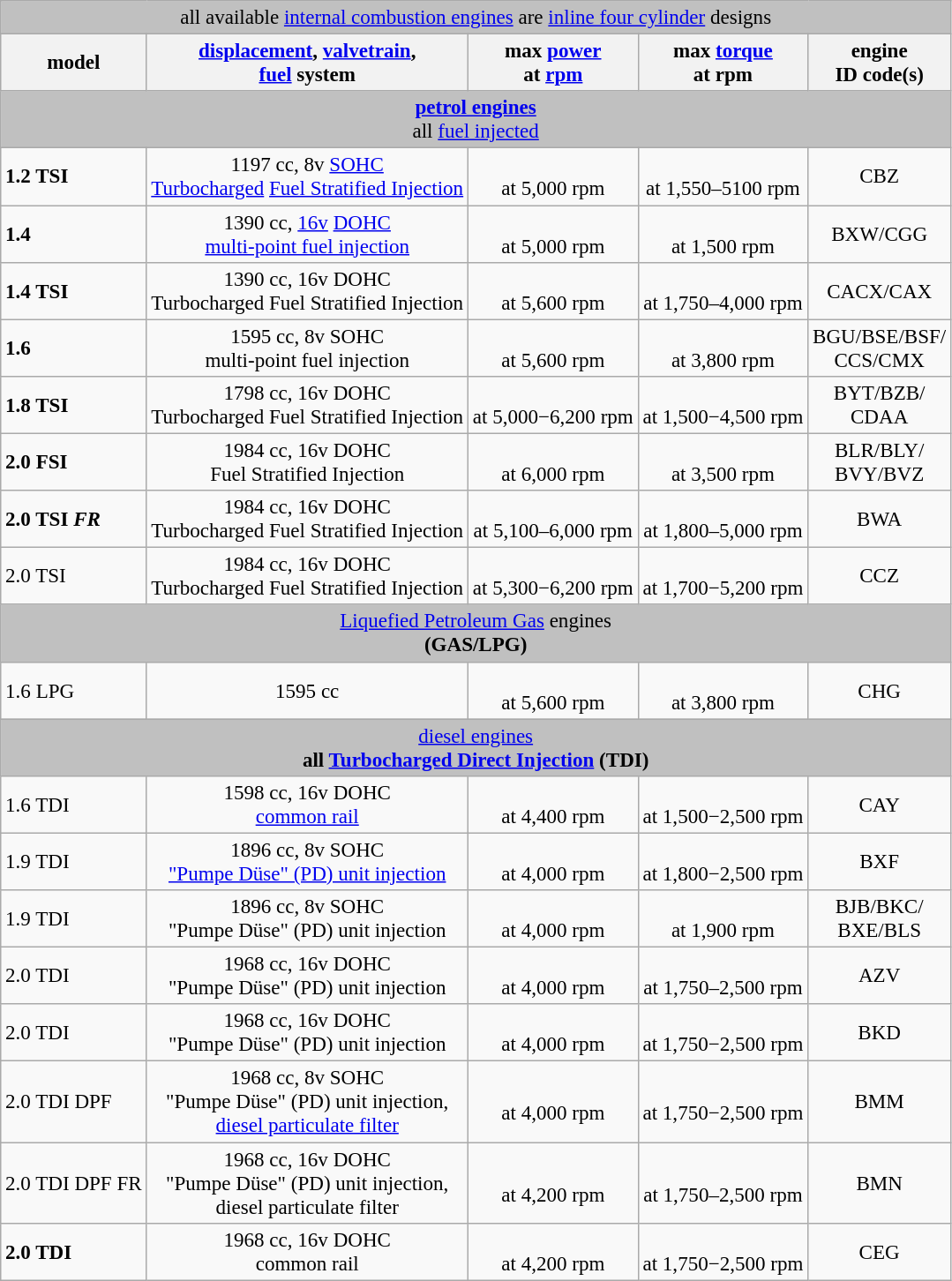<table class="wikitable" style="text-align:center; font-size:96%;">
<tr>
<td colspan="5"  style="text-align:center; background:silver;">all available <a href='#'>internal combustion engines</a> are <a href='#'>inline four cylinder</a> designs</td>
</tr>
<tr>
<th>model</th>
<th><a href='#'>displacement</a>, <a href='#'>valvetrain</a>,<br><a href='#'>fuel</a> system</th>
<th>max <a href='#'>power</a><br>at <a href='#'>rpm</a></th>
<th>max <a href='#'>torque</a><br>at rpm</th>
<th>engine<br>ID code(s)</th>
</tr>
<tr>
<td colspan="5"  style="text-align:center; background:silver;"><strong><a href='#'>petrol engines</a></strong><br>all <a href='#'>fuel injected</a></td>
</tr>
<tr>
<td align="left"><strong>1.2 TSI</strong></td>
<td>1197 cc, 8v <a href='#'>SOHC</a><br><a href='#'>Turbocharged</a> <a href='#'>Fuel Stratified Injection</a></td>
<td><br>at 5,000 rpm</td>
<td><br>at 1,550–5100 rpm</td>
<td>CBZ</td>
</tr>
<tr>
<td align="left"><strong>1.4</strong></td>
<td>1390 cc, <a href='#'>16v</a> <a href='#'>DOHC</a><br><a href='#'>multi-point fuel injection</a></td>
<td><br>at 5,000 rpm</td>
<td><br>at 1,500 rpm</td>
<td>BXW/CGG</td>
</tr>
<tr>
<td align="left"><strong>1.4 TSI</strong></td>
<td>1390 cc, 16v DOHC<br>Turbocharged Fuel Stratified Injection</td>
<td><br>at 5,600 rpm</td>
<td><br>at 1,750–4,000 rpm</td>
<td>CACX/CAX</td>
</tr>
<tr>
<td align="left"><strong>1.6</strong></td>
<td>1595 cc, 8v SOHC<br>multi-point fuel injection</td>
<td><br>at 5,600 rpm</td>
<td><br>at 3,800 rpm</td>
<td>BGU/BSE/BSF/<br>CCS/CMX</td>
</tr>
<tr>
<td align="left"><strong>1.8 TSI</strong></td>
<td>1798 cc, 16v DOHC<br>Turbocharged Fuel Stratified Injection</td>
<td><br>at 5,000−6,200 rpm</td>
<td><br>at 1,500−4,500 rpm</td>
<td>BYT/BZB/<br>CDAA</td>
</tr>
<tr>
<td align="left"><strong>2.0 FSI</strong></td>
<td>1984 cc, 16v DOHC<br>Fuel Stratified Injection</td>
<td><br>at 6,000 rpm</td>
<td><br>at 3,500 rpm</td>
<td>BLR/BLY/<br>BVY/BVZ</td>
</tr>
<tr>
<td align="left"><strong>2.0 TSI <em>FR<strong><em></td>
<td>1984 cc, 16v DOHC<br>Turbocharged Fuel Stratified Injection</td>
<td><br>at 5,100–6,000 rpm</td>
<td><br>at 1,800–5,000 rpm</td>
<td>BWA</td>
</tr>
<tr>
<td align="left"></strong>2.0 TSI<strong></td>
<td>1984 cc, 16v DOHC<br>Turbocharged Fuel Stratified Injection</td>
<td><br>at 5,300−6,200 rpm</td>
<td><br>at 1,700−5,200 rpm</td>
<td>CCZ</td>
</tr>
<tr>
<td colspan="5"  style="text-align:center; background:silver;"></strong><a href='#'>Liquefied Petroleum Gas</a> engines<strong><br>(GAS/LPG)</td>
</tr>
<tr>
<td align="left"></strong>1.6 LPG<strong></td>
<td>1595 cc</td>
<td><br>at 5,600 rpm</td>
<td><br>at 3,800 rpm</td>
<td>CHG</td>
</tr>
<tr>
<td colspan="5"  style="text-align:center; background:silver;"></strong><a href='#'>diesel engines</a><strong><br>all <a href='#'>Turbocharged Direct Injection</a> (TDI)</td>
</tr>
<tr>
<td align="left"></strong>1.6 TDI<strong></td>
<td>1598 cc, 16v DOHC<br><a href='#'>common rail</a></td>
<td><br>at 4,400 rpm</td>
<td><br>at 1,500−2,500 rpm</td>
<td>CAY</td>
</tr>
<tr>
<td align="left"></strong>1.9 TDI<strong></td>
<td>1896 cc, 8v SOHC<br><a href='#'>"Pumpe Düse" (PD) unit injection</a></td>
<td><br>at 4,000 rpm</td>
<td><br>at 1,800−2,500 rpm</td>
<td>BXF</td>
</tr>
<tr>
<td align="left"></strong>1.9 TDI<strong></td>
<td>1896 cc, 8v SOHC<br>"Pumpe Düse" (PD) unit injection</td>
<td><br>at 4,000 rpm</td>
<td><br>at 1,900 rpm</td>
<td>BJB/BKC/<br>BXE/BLS</td>
</tr>
<tr>
<td align="left"></strong>2.0 TDI<strong></td>
<td>1968 cc, 16v DOHC<br>"Pumpe Düse" (PD) unit injection</td>
<td><br>at 4,000 rpm</td>
<td><br>at 1,750–2,500 rpm</td>
<td>AZV</td>
</tr>
<tr>
<td align="left"></strong>2.0 TDI<strong></td>
<td>1968 cc, 16v DOHC<br>"Pumpe Düse" (PD) unit injection</td>
<td><br>at 4,000 rpm</td>
<td><br>at 1,750−2,500 rpm</td>
<td>BKD</td>
</tr>
<tr>
<td align="left"></strong>2.0 TDI DPF<strong></td>
<td>1968 cc, 8v SOHC<br>"Pumpe Düse" (PD) unit injection,<br><a href='#'>diesel particulate filter</a></td>
<td><br>at 4,000 rpm</td>
<td><br>at 1,750−2,500 rpm</td>
<td>BMM</td>
</tr>
<tr>
<td align="left"></strong>2.0 TDI DPF </em>FR</em></strong></td>
<td>1968 cc, 16v DOHC<br>"Pumpe Düse" (PD) unit injection,<br>diesel particulate filter</td>
<td><br>at 4,200 rpm</td>
<td><br>at 1,750–2,500 rpm</td>
<td>BMN</td>
</tr>
<tr>
<td align="left"><strong>2.0 TDI</strong></td>
<td>1968 cc, 16v DOHC<br>common rail</td>
<td><br>at 4,200 rpm</td>
<td><br>at 1,750−2,500 rpm</td>
<td>CEG</td>
</tr>
</table>
